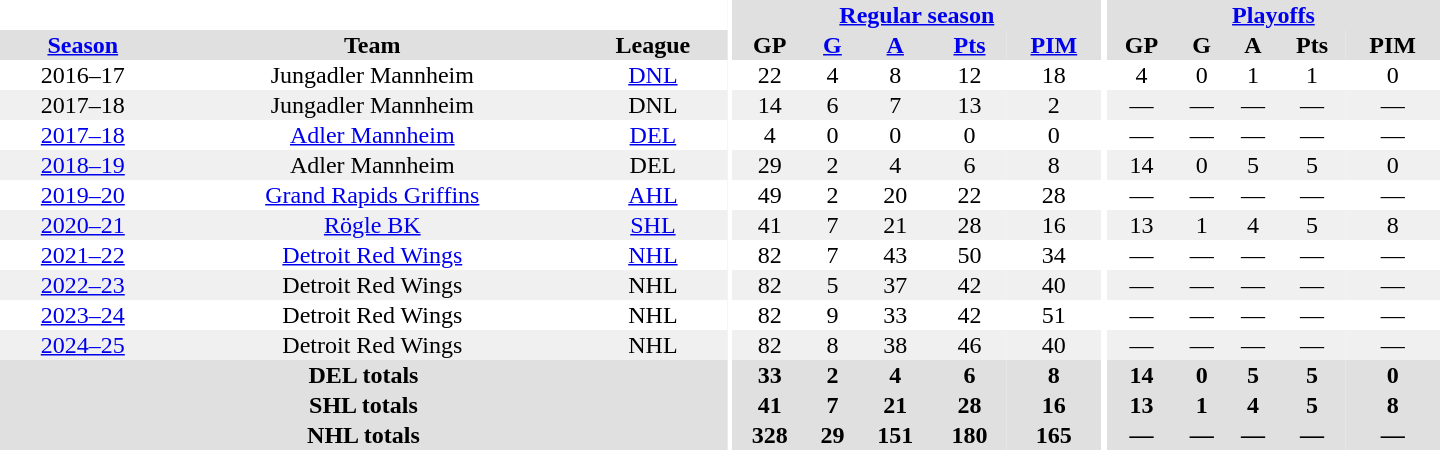<table border="0" cellpadding="1" cellspacing="0" style="text-align:center; width:60em;">
<tr bgcolor="#e0e0e0">
<th colspan="3" bgcolor="#ffffff"></th>
<th rowspan="99" bgcolor="#ffffff"></th>
<th colspan="5"><a href='#'>Regular season</a></th>
<th rowspan="99" bgcolor="#ffffff"></th>
<th colspan="5"><a href='#'>Playoffs</a></th>
</tr>
<tr bgcolor="#e0e0e0">
<th><a href='#'>Season</a></th>
<th>Team</th>
<th>League</th>
<th>GP</th>
<th><a href='#'>G</a></th>
<th><a href='#'>A</a></th>
<th><a href='#'>Pts</a></th>
<th><a href='#'>PIM</a></th>
<th>GP</th>
<th>G</th>
<th>A</th>
<th>Pts</th>
<th>PIM</th>
</tr>
<tr>
<td>2016–17</td>
<td>Jungadler Mannheim</td>
<td><a href='#'>DNL</a></td>
<td>22</td>
<td>4</td>
<td>8</td>
<td>12</td>
<td>18</td>
<td>4</td>
<td>0</td>
<td>1</td>
<td>1</td>
<td>0</td>
</tr>
<tr bgcolor="#f0f0f0">
<td>2017–18</td>
<td>Jungadler Mannheim</td>
<td>DNL</td>
<td>14</td>
<td>6</td>
<td>7</td>
<td>13</td>
<td>2</td>
<td>—</td>
<td>—</td>
<td>—</td>
<td>—</td>
<td>—</td>
</tr>
<tr>
<td><a href='#'>2017–18</a></td>
<td><a href='#'>Adler Mannheim</a></td>
<td><a href='#'>DEL</a></td>
<td>4</td>
<td>0</td>
<td>0</td>
<td>0</td>
<td>0</td>
<td>—</td>
<td>—</td>
<td>—</td>
<td>—</td>
<td>—</td>
</tr>
<tr bgcolor="#f0f0f0">
<td><a href='#'>2018–19</a></td>
<td>Adler Mannheim</td>
<td>DEL</td>
<td>29</td>
<td>2</td>
<td>4</td>
<td>6</td>
<td>8</td>
<td>14</td>
<td>0</td>
<td>5</td>
<td>5</td>
<td>0</td>
</tr>
<tr>
<td><a href='#'>2019–20</a></td>
<td><a href='#'>Grand Rapids Griffins</a></td>
<td><a href='#'>AHL</a></td>
<td>49</td>
<td>2</td>
<td>20</td>
<td>22</td>
<td>28</td>
<td>—</td>
<td>—</td>
<td>—</td>
<td>—</td>
<td>—</td>
</tr>
<tr bgcolor="#f0f0f0">
<td><a href='#'>2020–21</a></td>
<td><a href='#'>Rögle BK</a></td>
<td><a href='#'>SHL</a></td>
<td>41</td>
<td>7</td>
<td>21</td>
<td>28</td>
<td>16</td>
<td>13</td>
<td>1</td>
<td>4</td>
<td>5</td>
<td>8</td>
</tr>
<tr>
<td><a href='#'>2021–22</a></td>
<td><a href='#'>Detroit Red Wings</a></td>
<td><a href='#'>NHL</a></td>
<td>82</td>
<td>7</td>
<td>43</td>
<td>50</td>
<td>34</td>
<td>—</td>
<td>—</td>
<td>—</td>
<td>—</td>
<td>—</td>
</tr>
<tr bgcolor="#f0f0f0">
<td><a href='#'>2022–23</a></td>
<td>Detroit Red Wings</td>
<td>NHL</td>
<td>82</td>
<td>5</td>
<td>37</td>
<td>42</td>
<td>40</td>
<td>—</td>
<td>—</td>
<td>—</td>
<td>—</td>
<td>—</td>
</tr>
<tr>
<td><a href='#'>2023–24</a></td>
<td>Detroit Red Wings</td>
<td>NHL</td>
<td>82</td>
<td>9</td>
<td>33</td>
<td>42</td>
<td>51</td>
<td>—</td>
<td>—</td>
<td>—</td>
<td>—</td>
<td>—</td>
</tr>
<tr bgcolor="#f0f0f0">
<td><a href='#'>2024–25</a></td>
<td>Detroit Red Wings</td>
<td>NHL</td>
<td>82</td>
<td>8</td>
<td>38</td>
<td>46</td>
<td>40</td>
<td>—</td>
<td>—</td>
<td>—</td>
<td>—</td>
<td>—</td>
</tr>
<tr bgcolor="#e0e0e0">
<th colspan="3">DEL totals</th>
<th>33</th>
<th>2</th>
<th>4</th>
<th>6</th>
<th>8</th>
<th>14</th>
<th>0</th>
<th>5</th>
<th>5</th>
<th>0</th>
</tr>
<tr bgcolor="#e0e0e0">
<th colspan="3">SHL totals</th>
<th>41</th>
<th>7</th>
<th>21</th>
<th>28</th>
<th>16</th>
<th>13</th>
<th>1</th>
<th>4</th>
<th>5</th>
<th>8</th>
</tr>
<tr bgcolor="#e0e0e0">
<th colspan="3">NHL totals</th>
<th>328</th>
<th>29</th>
<th>151</th>
<th>180</th>
<th>165</th>
<th>—</th>
<th>—</th>
<th>—</th>
<th>—</th>
<th>—</th>
</tr>
</table>
